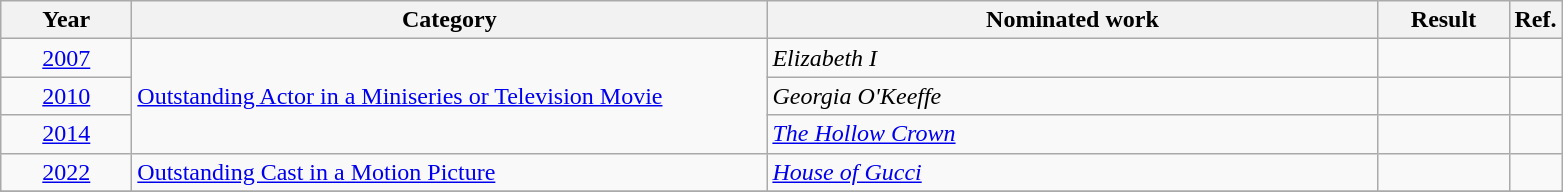<table class=wikitable>
<tr>
<th scope="col" style="width:5em;">Year</th>
<th scope="col" style="width:26em;">Category</th>
<th scope="col" style="width:25em;">Nominated work</th>
<th scope="col" style="width:5em;">Result</th>
<th>Ref.</th>
</tr>
<tr>
<td style="text-align:center;"><a href='#'>2007</a></td>
<td rowspan=3><a href='#'>Outstanding Actor in a Miniseries or Television Movie</a></td>
<td><em>Elizabeth I</em></td>
<td></td>
<td style="text-align:center;"></td>
</tr>
<tr>
<td style="text-align:center;"><a href='#'>2010</a></td>
<td><em>Georgia O'Keeffe</em></td>
<td></td>
<td style="text-align:center;"></td>
</tr>
<tr>
<td style="text-align:center;"><a href='#'>2014</a></td>
<td><em><a href='#'>The Hollow Crown</a></em></td>
<td></td>
<td style="text-align:center;"></td>
</tr>
<tr>
<td style="text-align:center;"><a href='#'>2022</a></td>
<td><a href='#'>Outstanding Cast in a Motion Picture</a></td>
<td><em><a href='#'>House of Gucci</a></em></td>
<td></td>
<td style="text-align:center;"></td>
</tr>
<tr>
</tr>
</table>
